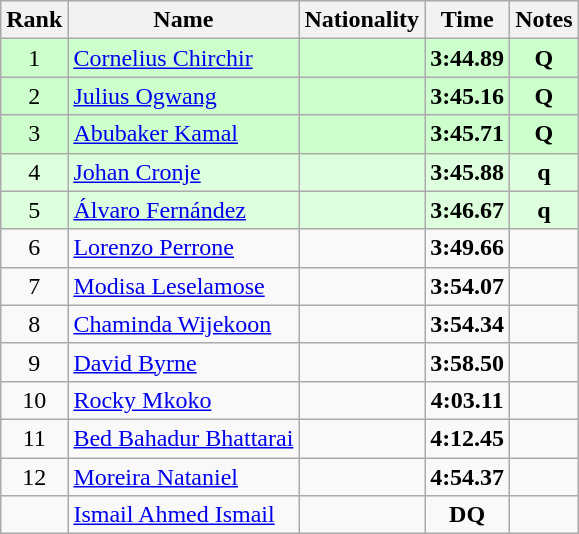<table class="wikitable sortable" style="text-align:center">
<tr>
<th>Rank</th>
<th>Name</th>
<th>Nationality</th>
<th>Time</th>
<th>Notes</th>
</tr>
<tr bgcolor=ccffcc>
<td>1</td>
<td align=left><a href='#'>Cornelius Chirchir</a></td>
<td align=left></td>
<td><strong>3:44.89</strong></td>
<td><strong>Q</strong></td>
</tr>
<tr bgcolor=ccffcc>
<td>2</td>
<td align=left><a href='#'>Julius Ogwang</a></td>
<td align=left></td>
<td><strong>3:45.16</strong></td>
<td><strong>Q</strong></td>
</tr>
<tr bgcolor=ccffcc>
<td>3</td>
<td align=left><a href='#'>Abubaker Kamal</a></td>
<td align=left></td>
<td><strong>3:45.71</strong></td>
<td><strong>Q</strong></td>
</tr>
<tr bgcolor=ddffdd>
<td>4</td>
<td align=left><a href='#'>Johan Cronje</a></td>
<td align=left></td>
<td><strong>3:45.88</strong></td>
<td><strong>q</strong></td>
</tr>
<tr bgcolor=ddffdd>
<td>5</td>
<td align=left><a href='#'>Álvaro Fernández</a></td>
<td align=left></td>
<td><strong>3:46.67</strong></td>
<td><strong>q</strong></td>
</tr>
<tr>
<td>6</td>
<td align=left><a href='#'>Lorenzo Perrone</a></td>
<td align=left></td>
<td><strong>3:49.66</strong></td>
<td></td>
</tr>
<tr>
<td>7</td>
<td align=left><a href='#'>Modisa Leselamose</a></td>
<td align=left></td>
<td><strong>3:54.07</strong></td>
<td></td>
</tr>
<tr>
<td>8</td>
<td align=left><a href='#'>Chaminda Wijekoon</a></td>
<td align=left></td>
<td><strong>3:54.34</strong></td>
<td></td>
</tr>
<tr>
<td>9</td>
<td align=left><a href='#'>David Byrne</a></td>
<td align=left></td>
<td><strong>3:58.50</strong></td>
<td></td>
</tr>
<tr>
<td>10</td>
<td align=left><a href='#'>Rocky Mkoko</a></td>
<td align=left></td>
<td><strong>4:03.11</strong></td>
<td></td>
</tr>
<tr>
<td>11</td>
<td align=left><a href='#'>Bed Bahadur Bhattarai</a></td>
<td align=left></td>
<td><strong>4:12.45</strong></td>
<td></td>
</tr>
<tr>
<td>12</td>
<td align=left><a href='#'>Moreira Nataniel</a></td>
<td align=left></td>
<td><strong>4:54.37</strong></td>
<td></td>
</tr>
<tr>
<td></td>
<td align=left><a href='#'>Ismail Ahmed Ismail</a></td>
<td align=left></td>
<td><strong>DQ</strong></td>
<td></td>
</tr>
</table>
